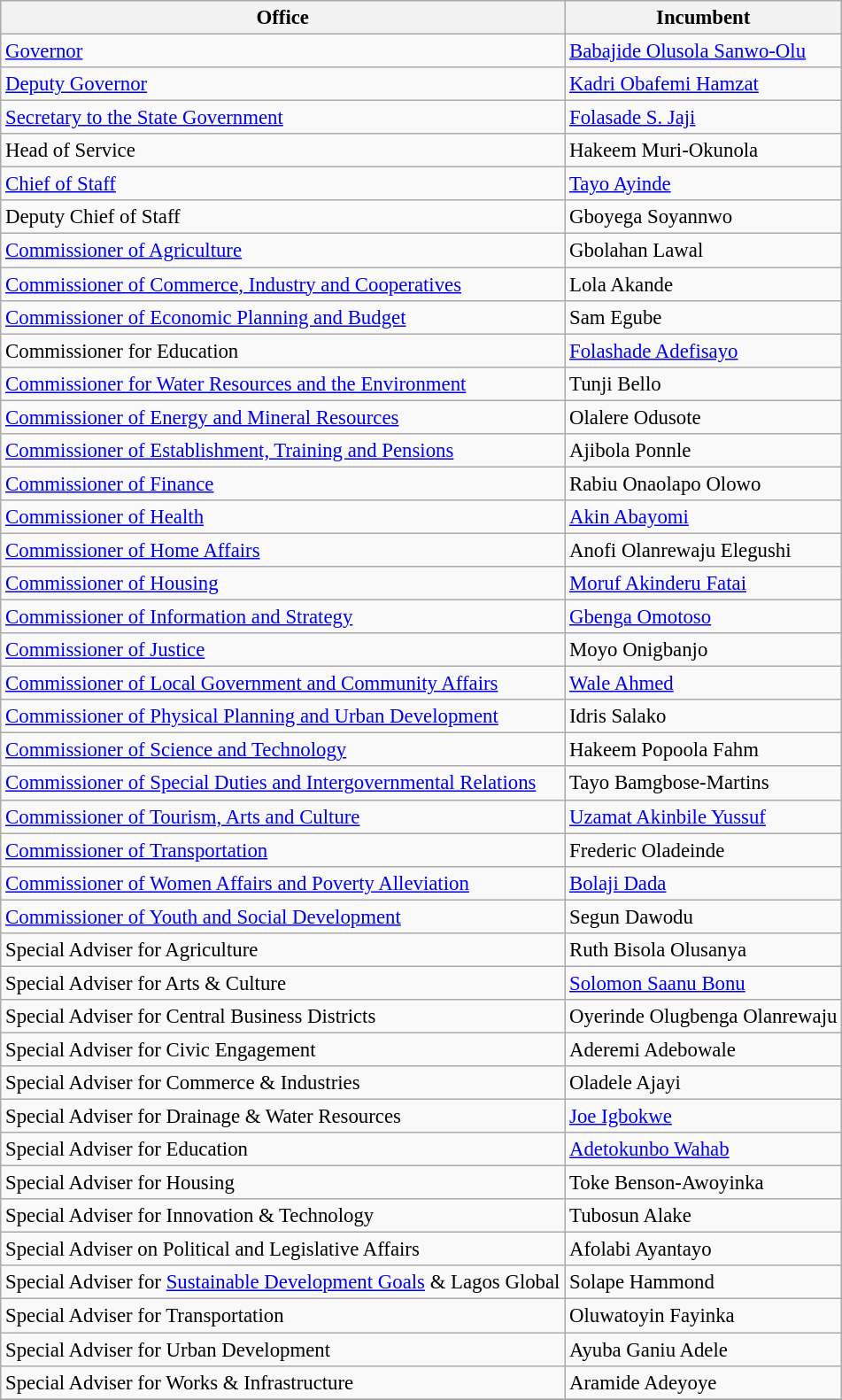<table class="wikitable" style="font-size: 95%;">
<tr>
<th>Office</th>
<th>Incumbent</th>
</tr>
<tr>
<td><a href='#'>Governor</a></td>
<td><a href='#'>Babajide Olusola Sanwo-Olu</a></td>
</tr>
<tr>
<td><a href='#'>Deputy Governor</a></td>
<td><a href='#'>Kadri Obafemi Hamzat</a></td>
</tr>
<tr>
<td><a href='#'>Secretary to the State Government</a></td>
<td><a href='#'>Folasade S. Jaji</a></td>
</tr>
<tr>
<td>Head of Service</td>
<td>Hakeem Muri-Okunola</td>
</tr>
<tr>
<td><a href='#'>Chief of Staff</a></td>
<td><a href='#'>Tayo Ayinde</a></td>
</tr>
<tr>
<td>Deputy Chief of Staff</td>
<td>Gboyega Soyannwo</td>
</tr>
<tr>
<td><a href='#'>Commissioner of Agriculture</a></td>
<td>Gbolahan Lawal</td>
</tr>
<tr>
<td><a href='#'>Commissioner of Commerce, Industry and Cooperatives</a></td>
<td>Lola Akande</td>
</tr>
<tr>
<td><a href='#'>Commissioner of Economic Planning and Budget</a></td>
<td>Sam Egube</td>
</tr>
<tr>
<td>Commissioner for Education</td>
<td><a href='#'>Folashade Adefisayo</a></td>
</tr>
<tr>
<td><a href='#'>Commissioner for Water Resources and the Environment</a></td>
<td>Tunji Bello</td>
</tr>
<tr>
<td><a href='#'>Commissioner of Energy and Mineral Resources</a></td>
<td>Olalere Odusote</td>
</tr>
<tr>
<td><a href='#'>Commissioner of Establishment, Training and Pensions</a></td>
<td>Ajibola Ponnle</td>
</tr>
<tr>
<td><a href='#'>Commissioner of Finance</a></td>
<td>Rabiu Onaolapo Olowo</td>
</tr>
<tr>
<td><a href='#'>Commissioner of Health</a></td>
<td><a href='#'>Akin Abayomi</a></td>
</tr>
<tr>
<td><a href='#'>Commissioner of Home Affairs</a></td>
<td>Anofi Olanrewaju Elegushi</td>
</tr>
<tr>
<td><a href='#'>Commissioner of Housing</a></td>
<td><a href='#'>Moruf Akinderu Fatai</a></td>
</tr>
<tr>
<td><a href='#'>Commissioner of Information and Strategy</a></td>
<td><a href='#'>Gbenga Omotoso</a></td>
</tr>
<tr>
<td><a href='#'>Commissioner of Justice</a></td>
<td>Moyo Onigbanjo</td>
</tr>
<tr>
<td><a href='#'>Commissioner of Local Government and Community Affairs</a></td>
<td><a href='#'>Wale Ahmed</a></td>
</tr>
<tr>
<td><a href='#'>Commissioner of Physical Planning and Urban Development</a></td>
<td>Idris Salako</td>
</tr>
<tr>
<td><a href='#'>Commissioner of Science and Technology</a></td>
<td>Hakeem Popoola Fahm</td>
</tr>
<tr>
<td><a href='#'>Commissioner of Special Duties and Intergovernmental Relations</a></td>
<td>Tayo Bamgbose-Martins</td>
</tr>
<tr>
<td><a href='#'>Commissioner of Tourism, Arts and Culture</a></td>
<td><a href='#'>Uzamat Akinbile Yussuf</a></td>
</tr>
<tr>
<td><a href='#'>Commissioner of Transportation</a></td>
<td>Frederic Oladeinde</td>
</tr>
<tr>
<td><a href='#'>Commissioner of Women Affairs and Poverty Alleviation</a></td>
<td><a href='#'>Bolaji Dada</a></td>
</tr>
<tr>
<td><a href='#'>Commissioner of Youth and Social Development</a></td>
<td>Segun Dawodu</td>
</tr>
<tr>
<td>Special Adviser for Agriculture</td>
<td>Ruth Bisola Olusanya</td>
</tr>
<tr>
<td>Special Adviser for Arts & Culture</td>
<td><a href='#'>Solomon Saanu Bonu</a></td>
</tr>
<tr>
<td>Special Adviser for Central Business Districts</td>
<td>Oyerinde Olugbenga Olanrewaju</td>
</tr>
<tr>
<td>Special Adviser for Civic Engagement</td>
<td>Aderemi Adebowale</td>
</tr>
<tr>
<td>Special Adviser for Commerce & Industries</td>
<td>Oladele Ajayi</td>
</tr>
<tr>
<td>Special Adviser for Drainage & Water Resources</td>
<td><a href='#'>Joe Igbokwe</a></td>
</tr>
<tr>
<td>Special Adviser for Education</td>
<td><a href='#'>Adetokunbo Wahab</a></td>
</tr>
<tr>
<td>Special Adviser for Housing</td>
<td>Toke Benson-Awoyinka</td>
</tr>
<tr>
<td>Special Adviser for Innovation & Technology</td>
<td>Tubosun Alake</td>
</tr>
<tr>
<td>Special Adviser on Political and Legislative Affairs</td>
<td>Afolabi Ayantayo</td>
</tr>
<tr>
<td>Special Adviser for <a href='#'>Sustainable Development Goals</a> & Lagos Global</td>
<td>Solape Hammond</td>
</tr>
<tr>
<td>Special Adviser for Transportation</td>
<td>Oluwatoyin Fayinka</td>
</tr>
<tr>
<td>Special Adviser for Urban Development</td>
<td>Ayuba Ganiu Adele</td>
</tr>
<tr>
<td>Special Adviser for Works & Infrastructure</td>
<td>Aramide Adeyoye</td>
</tr>
<tr>
</tr>
</table>
